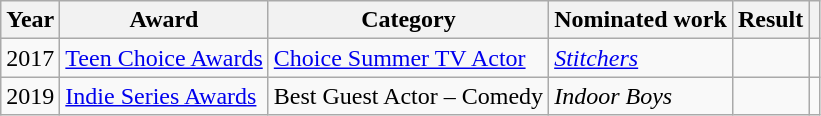<table class="wikitable sortable plainrowheaders">
<tr>
<th>Year</th>
<th>Award</th>
<th>Category</th>
<th>Nominated work</th>
<th>Result</th>
<th class="unsortable"></th>
</tr>
<tr>
<td>2017</td>
<td><a href='#'>Teen Choice Awards</a></td>
<td><a href='#'>Choice Summer TV Actor</a></td>
<td><em><a href='#'>Stitchers</a></em></td>
<td></td>
<td style="text-align:center;"></td>
</tr>
<tr>
<td>2019</td>
<td><a href='#'>Indie Series Awards</a></td>
<td>Best Guest Actor – Comedy</td>
<td><em>Indoor Boys</em></td>
<td></td>
<td style="text-align:center;"></td>
</tr>
</table>
